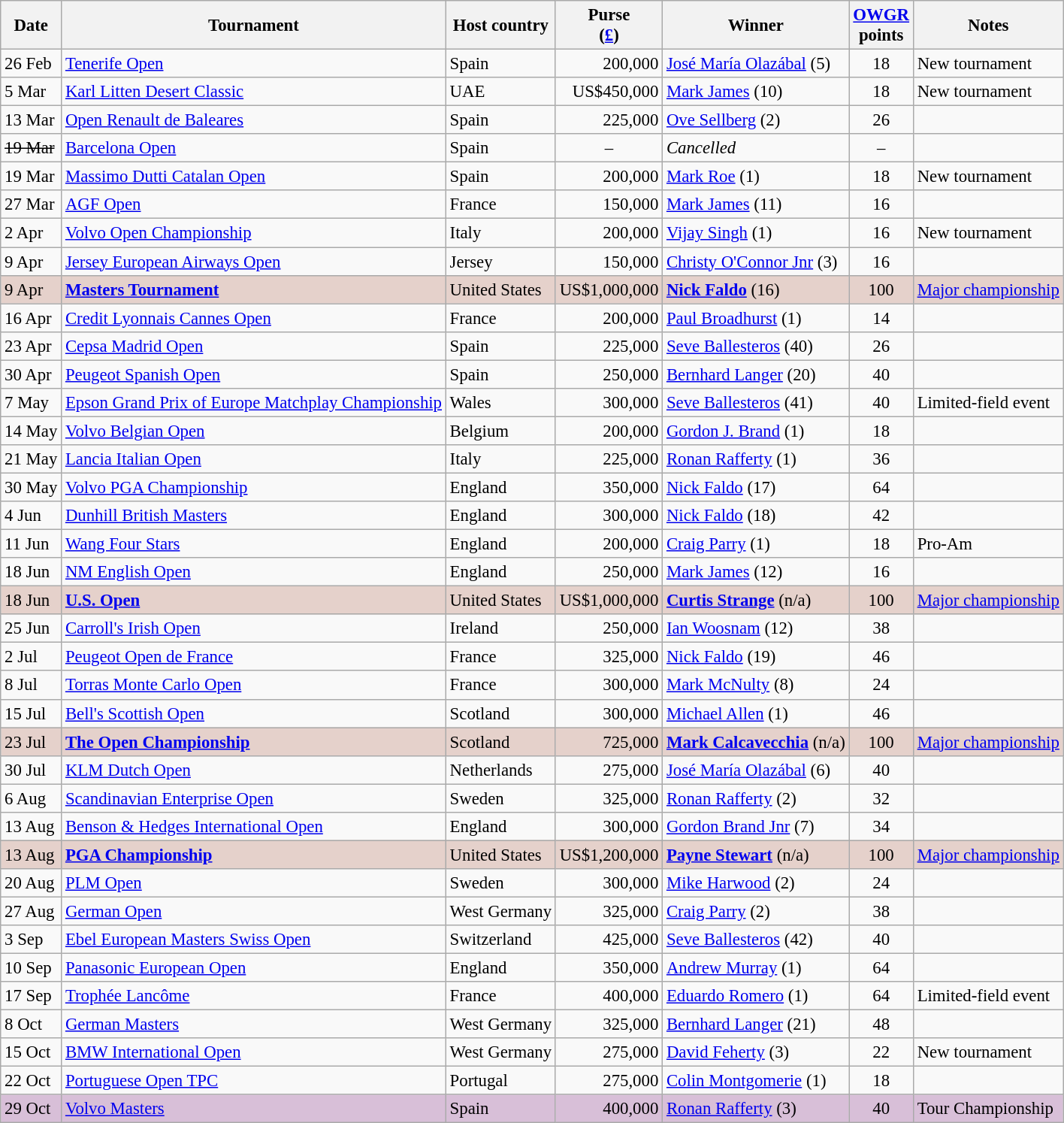<table class="wikitable" style="font-size:95%">
<tr>
<th>Date</th>
<th>Tournament</th>
<th>Host country</th>
<th>Purse<br>(<a href='#'>£</a>)</th>
<th>Winner</th>
<th><a href='#'>OWGR</a><br>points</th>
<th>Notes</th>
</tr>
<tr>
<td>26 Feb</td>
<td><a href='#'>Tenerife Open</a></td>
<td>Spain</td>
<td align=right>200,000</td>
<td> <a href='#'>José María Olazábal</a> (5)</td>
<td align=center>18</td>
<td>New tournament</td>
</tr>
<tr>
<td>5 Mar</td>
<td><a href='#'>Karl Litten Desert Classic</a></td>
<td>UAE</td>
<td align=right>US$450,000</td>
<td> <a href='#'>Mark James</a> (10)</td>
<td align=center>18</td>
<td>New tournament</td>
</tr>
<tr>
<td>13 Mar</td>
<td><a href='#'>Open Renault de Baleares</a></td>
<td>Spain</td>
<td align=right>225,000</td>
<td> <a href='#'>Ove Sellberg</a> (2)</td>
<td align=center>26</td>
<td></td>
</tr>
<tr>
<td><s>19 Mar</s></td>
<td><a href='#'>Barcelona Open</a></td>
<td>Spain</td>
<td align=center>–</td>
<td><em>Cancelled</em></td>
<td align=center>–</td>
<td></td>
</tr>
<tr>
<td>19 Mar</td>
<td><a href='#'>Massimo Dutti Catalan Open</a></td>
<td>Spain</td>
<td align=right>200,000</td>
<td> <a href='#'>Mark Roe</a> (1)</td>
<td align=center>18</td>
<td>New tournament</td>
</tr>
<tr>
<td>27 Mar</td>
<td><a href='#'>AGF Open</a></td>
<td>France</td>
<td align=right>150,000</td>
<td> <a href='#'>Mark James</a> (11)</td>
<td align=center>16</td>
<td></td>
</tr>
<tr>
<td>2 Apr</td>
<td><a href='#'>Volvo Open Championship</a></td>
<td>Italy</td>
<td align=right>200,000</td>
<td> <a href='#'>Vijay Singh</a> (1)</td>
<td align=center>16</td>
<td>New tournament</td>
</tr>
<tr>
<td>9 Apr</td>
<td><a href='#'>Jersey European Airways Open</a></td>
<td>Jersey</td>
<td align=right>150,000</td>
<td> <a href='#'>Christy O'Connor Jnr</a> (3)</td>
<td align=center>16</td>
<td></td>
</tr>
<tr style="background:#e5d1cb;">
<td>9 Apr</td>
<td><strong><a href='#'>Masters Tournament</a></strong></td>
<td>United States</td>
<td align=right>US$1,000,000</td>
<td> <strong><a href='#'>Nick Faldo</a></strong> (16)</td>
<td align=center>100</td>
<td><a href='#'>Major championship</a></td>
</tr>
<tr>
<td>16 Apr</td>
<td><a href='#'>Credit Lyonnais Cannes Open</a></td>
<td>France</td>
<td align=right>200,000</td>
<td> <a href='#'>Paul Broadhurst</a> (1)</td>
<td align=center>14</td>
<td></td>
</tr>
<tr>
<td>23 Apr</td>
<td><a href='#'>Cepsa Madrid Open</a></td>
<td>Spain</td>
<td align=right>225,000</td>
<td> <a href='#'>Seve Ballesteros</a> (40)</td>
<td align=center>26</td>
<td></td>
</tr>
<tr>
<td>30 Apr</td>
<td><a href='#'>Peugeot Spanish Open</a></td>
<td>Spain</td>
<td align=right>250,000</td>
<td> <a href='#'>Bernhard Langer</a> (20)</td>
<td align=center>40</td>
<td></td>
</tr>
<tr>
<td>7 May</td>
<td><a href='#'>Epson Grand Prix of Europe Matchplay Championship</a></td>
<td>Wales</td>
<td align=right>300,000</td>
<td> <a href='#'>Seve Ballesteros</a> (41)</td>
<td align=center>40</td>
<td>Limited-field event</td>
</tr>
<tr>
<td>14 May</td>
<td><a href='#'>Volvo Belgian Open</a></td>
<td>Belgium</td>
<td align=right>200,000</td>
<td> <a href='#'>Gordon J. Brand</a> (1)</td>
<td align=center>18</td>
<td></td>
</tr>
<tr>
<td>21 May</td>
<td><a href='#'>Lancia Italian Open</a></td>
<td>Italy</td>
<td align=right>225,000</td>
<td> <a href='#'>Ronan Rafferty</a> (1)</td>
<td align=center>36</td>
<td></td>
</tr>
<tr>
<td>30 May</td>
<td><a href='#'>Volvo PGA Championship</a></td>
<td>England</td>
<td align=right>350,000</td>
<td> <a href='#'>Nick Faldo</a> (17)</td>
<td align=center>64</td>
<td></td>
</tr>
<tr>
<td>4 Jun</td>
<td><a href='#'>Dunhill British Masters</a></td>
<td>England</td>
<td align=right>300,000</td>
<td> <a href='#'>Nick Faldo</a> (18)</td>
<td align=center>42</td>
<td></td>
</tr>
<tr>
<td>11 Jun</td>
<td><a href='#'>Wang Four Stars</a></td>
<td>England</td>
<td align=right>200,000</td>
<td> <a href='#'>Craig Parry</a> (1)</td>
<td align=center>18</td>
<td>Pro-Am</td>
</tr>
<tr>
<td>18 Jun</td>
<td><a href='#'>NM English Open</a></td>
<td>England</td>
<td align=right>250,000</td>
<td> <a href='#'>Mark James</a> (12)</td>
<td align=center>16</td>
<td></td>
</tr>
<tr style="background:#e5d1cb;">
<td>18 Jun</td>
<td><strong><a href='#'>U.S. Open</a></strong></td>
<td>United States</td>
<td align=right>US$1,000,000</td>
<td> <strong><a href='#'>Curtis Strange</a></strong> (n/a)</td>
<td align=center>100</td>
<td><a href='#'>Major championship</a></td>
</tr>
<tr>
<td>25 Jun</td>
<td><a href='#'>Carroll's Irish Open</a></td>
<td>Ireland</td>
<td align=right>250,000</td>
<td> <a href='#'>Ian Woosnam</a> (12)</td>
<td align=center>38</td>
<td></td>
</tr>
<tr>
<td>2 Jul</td>
<td><a href='#'>Peugeot Open de France</a></td>
<td>France</td>
<td align=right>325,000</td>
<td> <a href='#'>Nick Faldo</a> (19)</td>
<td align=center>46</td>
<td></td>
</tr>
<tr>
<td>8 Jul</td>
<td><a href='#'>Torras Monte Carlo Open</a></td>
<td>France</td>
<td align=right>300,000</td>
<td> <a href='#'>Mark McNulty</a> (8)</td>
<td align=center>24</td>
<td></td>
</tr>
<tr>
<td>15 Jul</td>
<td><a href='#'>Bell's Scottish Open</a></td>
<td>Scotland</td>
<td align=right>300,000</td>
<td> <a href='#'>Michael Allen</a> (1)</td>
<td align=center>46</td>
<td></td>
</tr>
<tr style="background:#e5d1cb;">
<td>23 Jul</td>
<td><strong><a href='#'>The Open Championship</a></strong></td>
<td>Scotland</td>
<td align=right>725,000</td>
<td> <strong><a href='#'>Mark Calcavecchia</a></strong> (n/a)</td>
<td align=center>100</td>
<td><a href='#'>Major championship</a></td>
</tr>
<tr>
<td>30 Jul</td>
<td><a href='#'>KLM Dutch Open</a></td>
<td>Netherlands</td>
<td align=right>275,000</td>
<td> <a href='#'>José María Olazábal</a> (6)</td>
<td align=center>40</td>
<td></td>
</tr>
<tr>
<td>6 Aug</td>
<td><a href='#'>Scandinavian Enterprise Open</a></td>
<td>Sweden</td>
<td align=right>325,000</td>
<td> <a href='#'>Ronan Rafferty</a> (2)</td>
<td align=center>32</td>
<td></td>
</tr>
<tr>
<td>13 Aug</td>
<td><a href='#'>Benson & Hedges International Open</a></td>
<td>England</td>
<td align=right>300,000</td>
<td> <a href='#'>Gordon Brand Jnr</a> (7)</td>
<td align=center>34</td>
<td></td>
</tr>
<tr style="background:#e5d1cb;">
<td>13 Aug</td>
<td><strong><a href='#'>PGA Championship</a></strong></td>
<td>United States</td>
<td align=right>US$1,200,000</td>
<td> <strong><a href='#'>Payne Stewart</a></strong> (n/a)</td>
<td align=center>100</td>
<td><a href='#'>Major championship</a></td>
</tr>
<tr>
<td>20 Aug</td>
<td><a href='#'>PLM Open</a></td>
<td>Sweden</td>
<td align=right>300,000</td>
<td> <a href='#'>Mike Harwood</a> (2)</td>
<td align=center>24</td>
<td></td>
</tr>
<tr>
<td>27 Aug</td>
<td><a href='#'>German Open</a></td>
<td>West Germany</td>
<td align=right>325,000</td>
<td> <a href='#'>Craig Parry</a> (2)</td>
<td align=center>38</td>
<td></td>
</tr>
<tr>
<td>3 Sep</td>
<td><a href='#'>Ebel European Masters Swiss Open</a></td>
<td>Switzerland</td>
<td align=right>425,000</td>
<td> <a href='#'>Seve Ballesteros</a> (42)</td>
<td align=center>40</td>
<td></td>
</tr>
<tr>
<td>10 Sep</td>
<td><a href='#'>Panasonic European Open</a></td>
<td>England</td>
<td align=right>350,000</td>
<td> <a href='#'>Andrew Murray</a> (1)</td>
<td align=center>64</td>
<td></td>
</tr>
<tr>
<td>17 Sep</td>
<td><a href='#'>Trophée Lancôme</a></td>
<td>France</td>
<td align=right>400,000</td>
<td> <a href='#'>Eduardo Romero</a> (1)</td>
<td align=center>64</td>
<td>Limited-field event</td>
</tr>
<tr>
<td>8 Oct</td>
<td><a href='#'>German Masters</a></td>
<td>West Germany</td>
<td align=right>325,000</td>
<td> <a href='#'>Bernhard Langer</a> (21)</td>
<td align=center>48</td>
<td></td>
</tr>
<tr>
<td>15 Oct</td>
<td><a href='#'>BMW International Open</a></td>
<td>West Germany</td>
<td align=right>275,000</td>
<td> <a href='#'>David Feherty</a> (3)</td>
<td align=center>22</td>
<td>New tournament</td>
</tr>
<tr>
<td>22 Oct</td>
<td><a href='#'>Portuguese Open TPC</a></td>
<td>Portugal</td>
<td align=right>275,000</td>
<td> <a href='#'>Colin Montgomerie</a> (1)</td>
<td align=center>18</td>
<td></td>
</tr>
<tr style="background:thistle;">
<td>29 Oct</td>
<td><a href='#'>Volvo Masters</a></td>
<td>Spain</td>
<td align=right>400,000</td>
<td> <a href='#'>Ronan Rafferty</a> (3)</td>
<td align=center>40</td>
<td>Tour Championship</td>
</tr>
</table>
